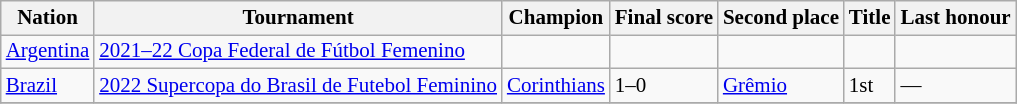<table class=wikitable style="font-size:14px">
<tr>
<th>Nation</th>
<th>Tournament</th>
<th>Champion</th>
<th>Final score</th>
<th>Second place</th>
<th data-sort-type="number">Title</th>
<th>Last honour</th>
</tr>
<tr>
<td> <a href='#'>Argentina</a></td>
<td><a href='#'>2021–22 Copa Federal de Fútbol Femenino</a></td>
<td></td>
<td></td>
<td></td>
<td></td>
<td></td>
</tr>
<tr>
<td> <a href='#'>Brazil</a></td>
<td><a href='#'>2022 Supercopa do Brasil de Futebol Feminino</a></td>
<td><a href='#'>Corinthians</a></td>
<td>1–0</td>
<td><a href='#'>Grêmio</a></td>
<td>1st</td>
<td>—</td>
</tr>
<tr>
</tr>
</table>
